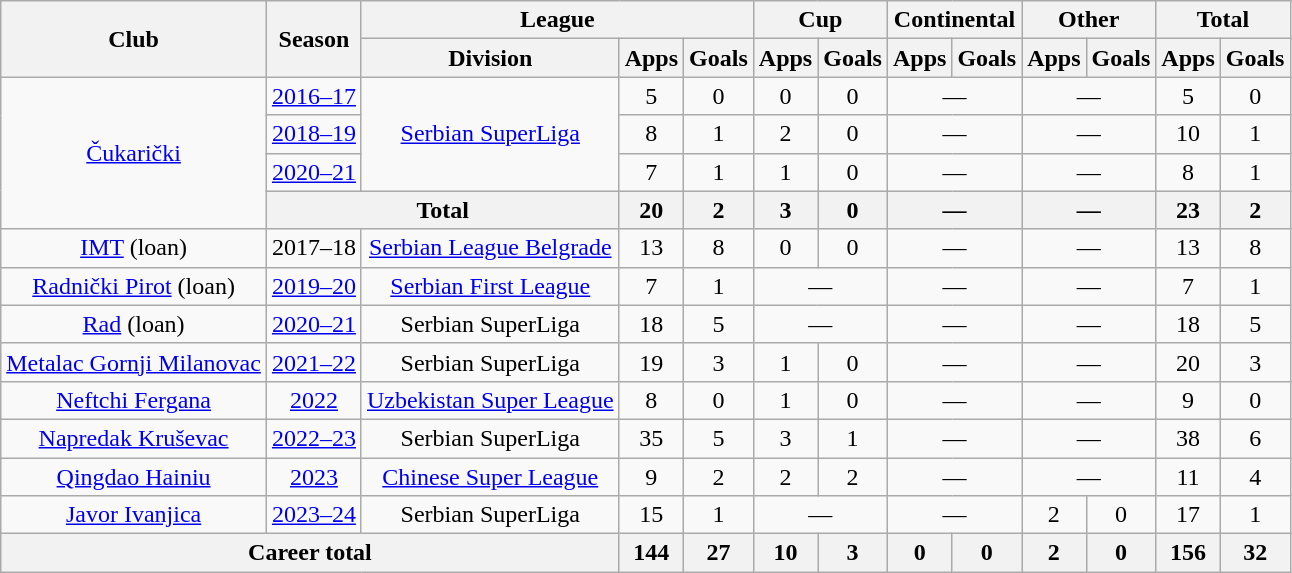<table class="wikitable" style="text-align:center">
<tr>
<th rowspan="2">Club</th>
<th rowspan="2">Season</th>
<th colspan="3">League</th>
<th colspan="2">Cup</th>
<th colspan="2">Continental</th>
<th colspan="2">Other</th>
<th colspan="2">Total</th>
</tr>
<tr>
<th>Division</th>
<th>Apps</th>
<th>Goals</th>
<th>Apps</th>
<th>Goals</th>
<th>Apps</th>
<th>Goals</th>
<th>Apps</th>
<th>Goals</th>
<th>Apps</th>
<th>Goals</th>
</tr>
<tr>
<td rowspan="4"><a href='#'>Čukarički</a></td>
<td><a href='#'>2016–17</a></td>
<td rowspan="3"><a href='#'>Serbian SuperLiga</a></td>
<td>5</td>
<td>0</td>
<td>0</td>
<td>0</td>
<td colspan="2">—</td>
<td colspan="2">—</td>
<td>5</td>
<td>0</td>
</tr>
<tr>
<td><a href='#'>2018–19</a></td>
<td>8</td>
<td>1</td>
<td>2</td>
<td>0</td>
<td colspan="2">—</td>
<td colspan="2">—</td>
<td>10</td>
<td>1</td>
</tr>
<tr>
<td><a href='#'>2020–21</a></td>
<td>7</td>
<td>1</td>
<td>1</td>
<td>0</td>
<td colspan="2">—</td>
<td colspan="2">—</td>
<td>8</td>
<td>1</td>
</tr>
<tr>
<th colspan="2">Total</th>
<th>20</th>
<th>2</th>
<th>3</th>
<th>0</th>
<th colspan="2">—</th>
<th colspan="2">—</th>
<th>23</th>
<th>2</th>
</tr>
<tr>
<td><a href='#'>IMT</a> (loan)</td>
<td>2017–18</td>
<td><a href='#'>Serbian League Belgrade</a></td>
<td>13</td>
<td>8</td>
<td>0</td>
<td>0</td>
<td colspan="2">—</td>
<td colspan="2">—</td>
<td>13</td>
<td>8</td>
</tr>
<tr>
<td><a href='#'>Radnički Pirot</a> (loan)</td>
<td><a href='#'>2019–20</a></td>
<td><a href='#'>Serbian First League</a></td>
<td>7</td>
<td>1</td>
<td colspan="2">—</td>
<td colspan="2">—</td>
<td colspan="2">—</td>
<td>7</td>
<td>1</td>
</tr>
<tr>
<td><a href='#'>Rad</a> (loan)</td>
<td><a href='#'>2020–21</a></td>
<td>Serbian SuperLiga</td>
<td>18</td>
<td>5</td>
<td colspan="2">—</td>
<td colspan="2">—</td>
<td colspan="2">—</td>
<td>18</td>
<td>5</td>
</tr>
<tr>
<td><a href='#'>Metalac Gornji Milanovac</a></td>
<td><a href='#'>2021–22</a></td>
<td>Serbian SuperLiga</td>
<td>19</td>
<td>3</td>
<td>1</td>
<td>0</td>
<td colspan="2">—</td>
<td colspan="2">—</td>
<td>20</td>
<td>3</td>
</tr>
<tr>
<td><a href='#'>Neftchi Fergana</a></td>
<td><a href='#'>2022</a></td>
<td><a href='#'>Uzbekistan Super League</a></td>
<td>8</td>
<td>0</td>
<td>1</td>
<td>0</td>
<td colspan="2">—</td>
<td colspan="2">—</td>
<td>9</td>
<td>0</td>
</tr>
<tr>
<td><a href='#'>Napredak Kruševac</a></td>
<td><a href='#'>2022–23</a></td>
<td>Serbian SuperLiga</td>
<td>35</td>
<td>5</td>
<td>3</td>
<td>1</td>
<td colspan="2">—</td>
<td colspan="2">—</td>
<td>38</td>
<td>6</td>
</tr>
<tr>
<td><a href='#'>Qingdao Hainiu</a></td>
<td><a href='#'>2023</a></td>
<td><a href='#'>Chinese Super League</a></td>
<td>9</td>
<td>2</td>
<td>2</td>
<td>2</td>
<td colspan="2">—</td>
<td colspan="2">—</td>
<td>11</td>
<td>4</td>
</tr>
<tr>
<td><a href='#'>Javor Ivanjica</a></td>
<td><a href='#'>2023–24</a></td>
<td>Serbian SuperLiga</td>
<td>15</td>
<td>1</td>
<td colspan="2">—</td>
<td colspan="2">—</td>
<td>2</td>
<td>0</td>
<td>17</td>
<td>1</td>
</tr>
<tr>
<th colspan="3">Career total</th>
<th>144</th>
<th>27</th>
<th>10</th>
<th>3</th>
<th>0</th>
<th>0</th>
<th>2</th>
<th>0</th>
<th>156</th>
<th>32</th>
</tr>
</table>
